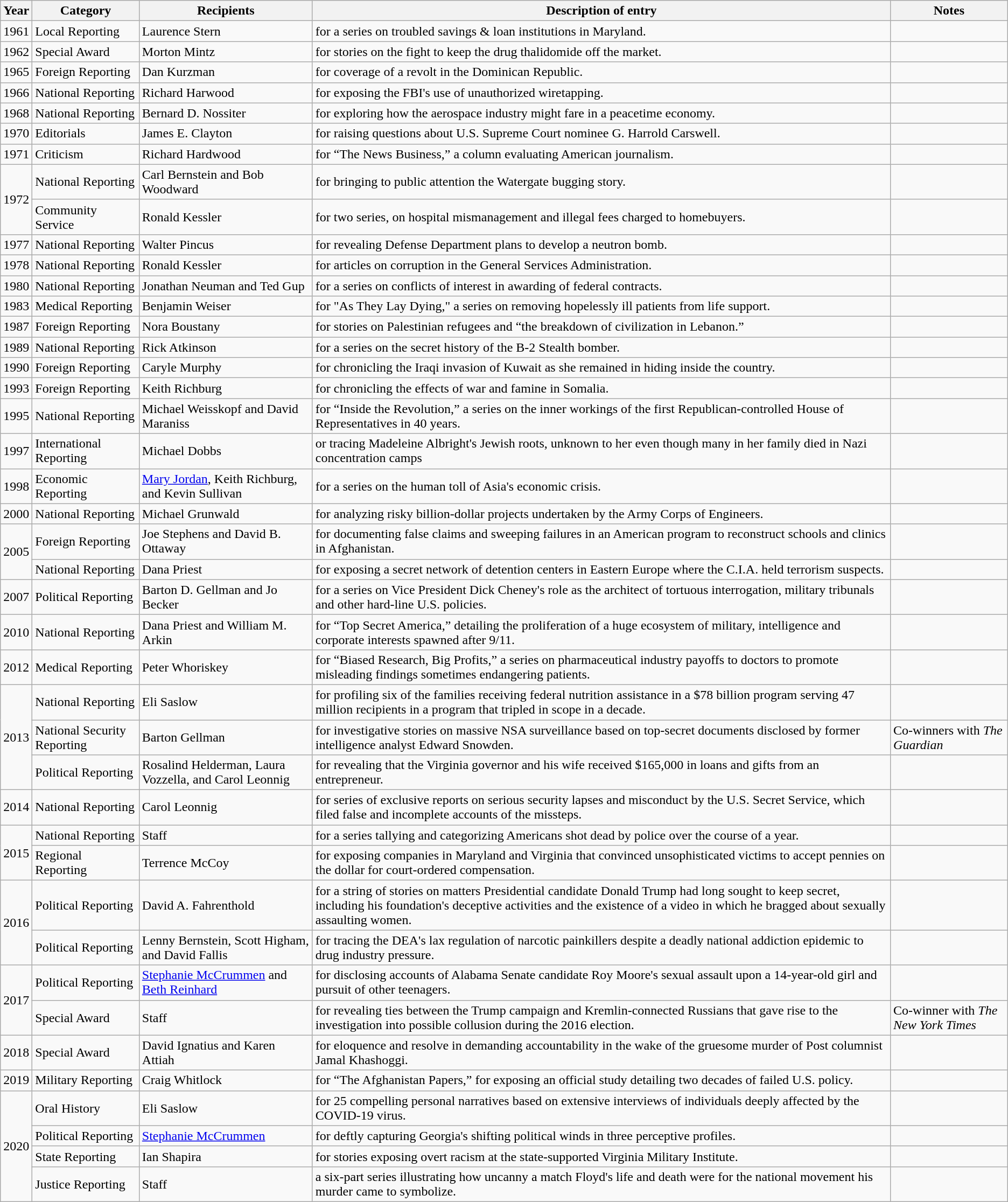<table class="wikitable">
<tr>
<th>Year</th>
<th>Category</th>
<th>Recipients</th>
<th>Description of entry</th>
<th>Notes</th>
</tr>
<tr>
<td>1961</td>
<td>Local Reporting</td>
<td>Laurence Stern</td>
<td>for a series on troubled savings & loan institutions in Maryland.</td>
<td></td>
</tr>
<tr>
<td>1962</td>
<td>Special Award</td>
<td>Morton Mintz</td>
<td>for stories on the fight to keep the drug thalidomide off the market.</td>
<td></td>
</tr>
<tr>
<td>1965</td>
<td>Foreign Reporting</td>
<td>Dan Kurzman</td>
<td>for coverage of a revolt in the Dominican Republic.</td>
<td></td>
</tr>
<tr>
<td>1966</td>
<td>National Reporting</td>
<td>Richard Harwood</td>
<td>for exposing the FBI's use of unauthorized wiretapping.</td>
<td></td>
</tr>
<tr>
<td>1968</td>
<td>National Reporting</td>
<td>Bernard D. Nossiter</td>
<td>for exploring how the aerospace industry might fare in a peacetime economy.</td>
<td></td>
</tr>
<tr>
<td>1970</td>
<td>Editorials</td>
<td>James E. Clayton</td>
<td>for raising questions about U.S. Supreme Court nominee G. Harrold Carswell.</td>
<td></td>
</tr>
<tr>
<td>1971</td>
<td>Criticism</td>
<td>Richard Hardwood</td>
<td>for “The News Business,” a column evaluating American journalism.</td>
<td></td>
</tr>
<tr>
<td rowspan="2">1972</td>
<td>National Reporting</td>
<td>Carl Bernstein and Bob Woodward</td>
<td>for bringing to public attention the Watergate bugging story.</td>
<td></td>
</tr>
<tr>
<td>Community Service</td>
<td>Ronald Kessler</td>
<td>for two series, on hospital mismanagement and illegal fees charged to homebuyers.</td>
<td></td>
</tr>
<tr>
<td>1977</td>
<td>National Reporting</td>
<td>Walter Pincus</td>
<td>for revealing Defense Department plans to develop a neutron bomb.</td>
<td></td>
</tr>
<tr>
<td>1978</td>
<td>National Reporting</td>
<td>Ronald Kessler</td>
<td>for articles on corruption in the General Services Administration.</td>
<td></td>
</tr>
<tr>
<td>1980</td>
<td>National Reporting</td>
<td>Jonathan Neuman and Ted Gup</td>
<td>for a series on conflicts of interest in awarding of federal contracts.</td>
<td></td>
</tr>
<tr>
<td>1983</td>
<td>Medical Reporting</td>
<td>Benjamin Weiser</td>
<td>for "As They Lay Dying," a series on removing hopelessly ill patients from life support.</td>
<td></td>
</tr>
<tr>
<td>1987</td>
<td>Foreign Reporting</td>
<td>Nora Boustany</td>
<td>for stories on Palestinian refugees and “the breakdown of civilization in Lebanon.”</td>
<td></td>
</tr>
<tr>
<td>1989</td>
<td>National Reporting</td>
<td>Rick Atkinson</td>
<td>for a series on the secret history of the B-2 Stealth bomber.</td>
<td></td>
</tr>
<tr>
<td>1990</td>
<td>Foreign Reporting</td>
<td>Caryle Murphy</td>
<td>for chronicling the Iraqi invasion of Kuwait as she remained in hiding inside the country.</td>
<td></td>
</tr>
<tr>
<td>1993</td>
<td>Foreign Reporting</td>
<td>Keith Richburg</td>
<td>for chronicling the effects of war and famine in Somalia.</td>
<td></td>
</tr>
<tr>
<td>1995</td>
<td>National Reporting</td>
<td>Michael Weisskopf and David Maraniss</td>
<td>for “Inside the Revolution,” a series on the inner workings of the first Republican-controlled House of Representatives in 40 years.</td>
<td></td>
</tr>
<tr>
<td>1997</td>
<td>International Reporting</td>
<td>Michael Dobbs</td>
<td>or tracing Madeleine Albright's Jewish roots, unknown to her even though many in her family died in Nazi concentration camps</td>
<td></td>
</tr>
<tr>
<td>1998</td>
<td>Economic Reporting</td>
<td><a href='#'>Mary Jordan</a>, Keith Richburg, and Kevin Sullivan</td>
<td>for a series on the human toll of Asia's economic crisis.</td>
<td></td>
</tr>
<tr>
<td>2000</td>
<td>National Reporting</td>
<td>Michael Grunwald</td>
<td>for analyzing risky billion-dollar projects undertaken by the Army Corps of Engineers.</td>
<td></td>
</tr>
<tr>
<td rowspan="2">2005</td>
<td>Foreign Reporting</td>
<td>Joe Stephens and David B. Ottaway</td>
<td>for documenting false claims and sweeping failures in an American program to reconstruct schools and clinics in Afghanistan.</td>
<td></td>
</tr>
<tr>
<td>National Reporting</td>
<td>Dana Priest</td>
<td>for exposing a secret network of detention centers in Eastern Europe where the C.I.A. held terrorism suspects.</td>
<td></td>
</tr>
<tr>
<td>2007</td>
<td>Political Reporting</td>
<td>Barton D. Gellman and Jo Becker</td>
<td>for a series on Vice President Dick Cheney's role as the architect of tortuous interrogation, military tribunals and other hard-line U.S. policies.</td>
<td></td>
</tr>
<tr>
<td>2010</td>
<td>National Reporting</td>
<td>Dana Priest and William M. Arkin</td>
<td>for “Top Secret America,” detailing the proliferation of a huge ecosystem of military, intelligence and corporate interests spawned after 9/11.</td>
<td></td>
</tr>
<tr>
<td>2012</td>
<td>Medical Reporting</td>
<td>Peter Whoriskey</td>
<td>for “Biased Research, Big Profits,” a series on pharmaceutical industry payoffs to doctors to promote misleading findings sometimes endangering patients.</td>
<td></td>
</tr>
<tr>
<td rowspan="3">2013</td>
<td>National Reporting</td>
<td>Eli Saslow</td>
<td>for profiling six of the families receiving federal nutrition assistance in a $78 billion program serving 47 million recipients in a program that tripled in scope in a decade.</td>
<td></td>
</tr>
<tr>
<td>National Security Reporting</td>
<td>Barton Gellman</td>
<td>for investigative stories on massive NSA surveillance based on top-secret documents disclosed by former intelligence analyst Edward Snowden.</td>
<td>Co-winners with <em>The Guardian</em></td>
</tr>
<tr>
<td>Political Reporting</td>
<td>Rosalind Helderman, Laura Vozzella, and Carol Leonnig</td>
<td>for revealing that the Virginia governor and his wife received $165,000 in loans and gifts from an entrepreneur.</td>
<td></td>
</tr>
<tr>
<td>2014</td>
<td>National Reporting</td>
<td>Carol Leonnig</td>
<td>for series of exclusive reports on serious security lapses and misconduct by the U.S. Secret Service, which filed false and incomplete accounts of the missteps.</td>
<td></td>
</tr>
<tr>
<td rowspan="2">2015</td>
<td>National Reporting</td>
<td>Staff</td>
<td>for a series tallying and categorizing Americans shot dead by police over the course of a year.</td>
<td></td>
</tr>
<tr>
<td>Regional Reporting</td>
<td>Terrence McCoy</td>
<td>for exposing companies in Maryland and Virginia that convinced unsophisticated victims to accept pennies on the dollar for court-ordered compensation.</td>
<td></td>
</tr>
<tr>
<td rowspan="2">2016</td>
<td>Political Reporting</td>
<td>David A. Fahrenthold</td>
<td>for a string of stories on matters Presidential candidate Donald Trump had long sought to keep secret, including his foundation's deceptive activities and the existence of a video in which he bragged about sexually assaulting women.</td>
<td></td>
</tr>
<tr>
<td>Political Reporting</td>
<td>Lenny Bernstein, Scott Higham, and David Fallis</td>
<td>for tracing the DEA's lax regulation of narcotic painkillers despite a deadly national addiction epidemic to drug industry pressure.</td>
<td></td>
</tr>
<tr>
<td rowspan="2">2017</td>
<td>Political Reporting</td>
<td><a href='#'>Stephanie McCrummen</a> and <a href='#'>Beth Reinhard</a></td>
<td>for disclosing accounts of Alabama Senate candidate Roy Moore's sexual assault upon a 14-year-old girl and pursuit of other teenagers.</td>
<td></td>
</tr>
<tr>
<td>Special Award</td>
<td>Staff</td>
<td>for revealing ties between the Trump campaign and Kremlin-connected Russians that gave rise to the investigation into possible collusion during the 2016 election.</td>
<td>Co-winner with <em>The New York Times</em></td>
</tr>
<tr>
<td>2018</td>
<td>Special Award</td>
<td>David Ignatius and Karen Attiah</td>
<td>for eloquence and resolve in demanding accountability in the wake of the gruesome murder of Post columnist Jamal Khashoggi.</td>
<td></td>
</tr>
<tr>
<td>2019</td>
<td>Military Reporting</td>
<td>Craig Whitlock</td>
<td>for “The Afghanistan Papers,” for exposing an official study detailing two decades of failed U.S. policy.</td>
<td></td>
</tr>
<tr>
<td rowspan="4">2020</td>
<td>Oral History</td>
<td>Eli Saslow</td>
<td>for 25 compelling personal narratives based on extensive interviews of individuals deeply affected by the COVID-19 virus.</td>
<td></td>
</tr>
<tr>
<td>Political Reporting</td>
<td><a href='#'>Stephanie McCrummen</a></td>
<td>for deftly capturing Georgia's shifting political winds in three perceptive profiles.</td>
<td></td>
</tr>
<tr>
<td>State Reporting</td>
<td>Ian Shapira</td>
<td>for stories exposing overt racism at the state-supported Virginia Military Institute.</td>
<td></td>
</tr>
<tr>
<td>Justice Reporting</td>
<td>Staff</td>
<td>a six-part series illustrating how uncanny a match Floyd's life and death were for the national movement his murder came to symbolize.</td>
<td></td>
</tr>
</table>
